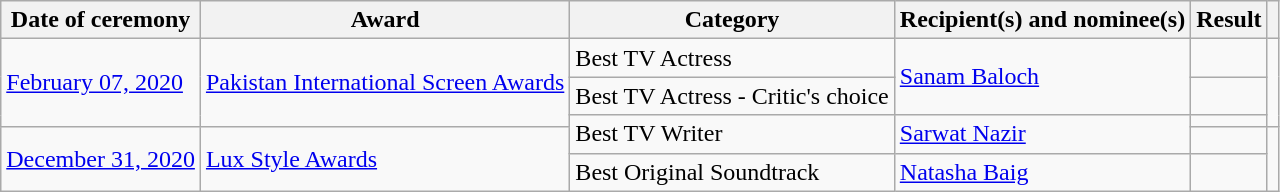<table class="wikitable sortable">
<tr>
<th>Date of ceremony</th>
<th>Award</th>
<th>Category</th>
<th>Recipient(s) and nominee(s)</th>
<th scope="col" class="unsortable">Result</th>
<th scope="col" class="unsortable"></th>
</tr>
<tr>
<td rowspan="3"><a href='#'>February 07, 2020</a></td>
<td rowspan="3"><a href='#'>Pakistan International Screen Awards</a></td>
<td>Best TV Actress</td>
<td Rowspan="2"><a href='#'>Sanam Baloch</a></td>
<td></td>
<td Rowspan="3"></td>
</tr>
<tr>
<td>Best TV Actress - Critic's choice</td>
<td></td>
</tr>
<tr>
<td Rowspan="2">Best TV Writer</td>
<td Rowspan="2"><a href='#'>Sarwat Nazir</a></td>
<td></td>
</tr>
<tr>
<td rowspan=2><a href='#'>December 31, 2020</a></td>
<td Rowspan="2"><a href='#'>Lux Style Awards</a></td>
<td></td>
<td Rowspan="2"></td>
</tr>
<tr>
<td>Best Original Soundtrack</td>
<td><a href='#'>Natasha Baig</a></td>
<td></td>
</tr>
</table>
